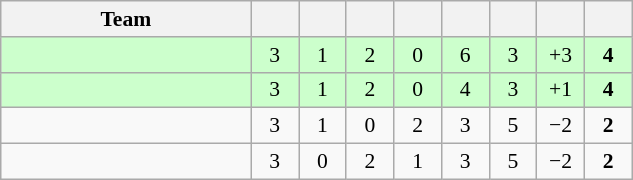<table class="wikitable" style="text-align: center; font-size:90% ">
<tr>
<th width=160>Team</th>
<th width=25></th>
<th width=25></th>
<th width=25></th>
<th width=25></th>
<th width=25></th>
<th width=25></th>
<th width=25></th>
<th width=25></th>
</tr>
<tr bgcolor=ccffcc>
<td align=left></td>
<td>3</td>
<td>1</td>
<td>2</td>
<td>0</td>
<td>6</td>
<td>3</td>
<td>+3</td>
<td><strong>4</strong></td>
</tr>
<tr bgcolor=ccffcc>
<td align=left></td>
<td>3</td>
<td>1</td>
<td>2</td>
<td>0</td>
<td>4</td>
<td>3</td>
<td>+1</td>
<td><strong>4</strong></td>
</tr>
<tr>
<td align=left></td>
<td>3</td>
<td>1</td>
<td>0</td>
<td>2</td>
<td>3</td>
<td>5</td>
<td>−2</td>
<td><strong>2</strong></td>
</tr>
<tr>
<td align=left></td>
<td>3</td>
<td>0</td>
<td>2</td>
<td>1</td>
<td>3</td>
<td>5</td>
<td>−2</td>
<td><strong>2</strong></td>
</tr>
</table>
